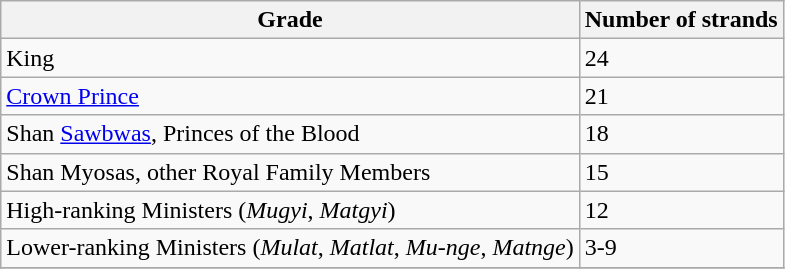<table class=wikitable>
<tr>
<th>Grade</th>
<th>Number of strands</th>
</tr>
<tr>
<td>King</td>
<td>24</td>
</tr>
<tr>
<td><a href='#'>Crown Prince</a></td>
<td>21</td>
</tr>
<tr>
<td>Shan <a href='#'>Sawbwas</a>, Princes of the Blood</td>
<td>18</td>
</tr>
<tr>
<td>Shan Myosas, other Royal Family Members</td>
<td>15</td>
</tr>
<tr>
<td>High-ranking Ministers (<em>Mugyi</em>, <em>Matgyi</em>)</td>
<td>12</td>
</tr>
<tr>
<td>Lower-ranking Ministers (<em>Mulat</em>, <em>Matlat</em>, <em>Mu-nge</em>, <em>Matnge</em>)</td>
<td>3-9</td>
</tr>
<tr>
</tr>
</table>
